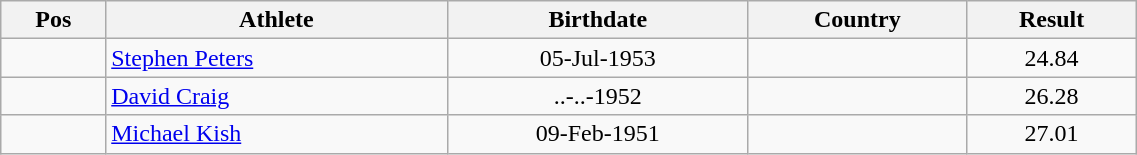<table class="wikitable"  style="text-align:center; width:60%;">
<tr>
<th>Pos</th>
<th>Athlete</th>
<th>Birthdate</th>
<th>Country</th>
<th>Result</th>
</tr>
<tr>
<td align=center></td>
<td align=left><a href='#'>Stephen Peters</a></td>
<td>05-Jul-1953</td>
<td align=left></td>
<td>24.84</td>
</tr>
<tr>
<td align=center></td>
<td align=left><a href='#'>David Craig</a></td>
<td>..-..-1952</td>
<td align=left></td>
<td>26.28</td>
</tr>
<tr>
<td align=center></td>
<td align=left><a href='#'>Michael Kish</a></td>
<td>09-Feb-1951</td>
<td align=left></td>
<td>27.01</td>
</tr>
</table>
